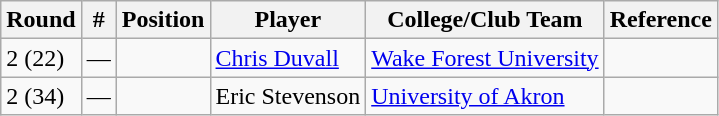<table class="wikitable">
<tr>
<th>Round</th>
<th>#</th>
<th>Position</th>
<th>Player</th>
<th>College/Club Team</th>
<th>Reference</th>
</tr>
<tr>
<td>2 (22)</td>
<td>—</td>
<td></td>
<td> <a href='#'>Chris Duvall</a></td>
<td><a href='#'>Wake Forest University</a></td>
<td></td>
</tr>
<tr>
<td>2 (34)</td>
<td>—</td>
<td></td>
<td> Eric Stevenson</td>
<td><a href='#'>University of Akron</a></td>
<td></td>
</tr>
</table>
